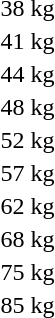<table>
<tr>
<td>38 kg</td>
<td></td>
<td></td>
<td></td>
</tr>
<tr>
<td rowspan=2>41 kg</td>
<td rowspan=2></td>
<td rowspan=2></td>
<td></td>
</tr>
<tr>
<td></td>
</tr>
<tr>
<td rowspan=2>44 kg</td>
<td rowspan=2></td>
<td rowspan=2></td>
<td></td>
</tr>
<tr>
<td></td>
</tr>
<tr>
<td rowspan=2>48 kg</td>
<td rowspan=2></td>
<td rowspan=2></td>
<td></td>
</tr>
<tr>
<td></td>
</tr>
<tr>
<td rowspan=2>52 kg</td>
<td rowspan=2></td>
<td rowspan=2></td>
<td></td>
</tr>
<tr>
<td></td>
</tr>
<tr>
<td rowspan=2>57 kg</td>
<td rowspan=2></td>
<td rowspan=2></td>
<td></td>
</tr>
<tr>
<td></td>
</tr>
<tr>
<td rowspan=2>62 kg</td>
<td rowspan=2></td>
<td rowspan=2></td>
<td></td>
</tr>
<tr>
<td></td>
</tr>
<tr>
<td rowspan=2>68 kg</td>
<td rowspan=2></td>
<td rowspan=2></td>
<td></td>
</tr>
<tr>
<td></td>
</tr>
<tr>
<td rowspan=2>75 kg</td>
<td rowspan=2></td>
<td rowspan=2></td>
<td></td>
</tr>
<tr>
<td></td>
</tr>
<tr>
<td>85 kg</td>
<td></td>
<td></td>
<td></td>
</tr>
</table>
